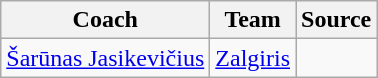<table class="wikitable" style="text-align: center;">
<tr>
<th align="center">Coach</th>
<th align="center">Team</th>
<th align="center">Source</th>
</tr>
<tr>
<td align=center> <a href='#'>Šarūnas Jasikevičius</a></td>
<td><a href='#'>Zalgiris</a></td>
<td></td>
</tr>
</table>
